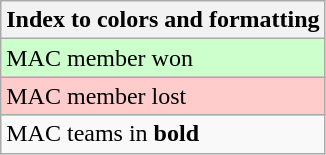<table class="wikitable">
<tr>
<th>Index to colors and formatting</th>
</tr>
<tr style="background:#cfc;">
<td>MAC member won</td>
</tr>
<tr style="background:#fcc;">
<td>MAC member lost</td>
</tr>
<tr>
<td>MAC teams in <strong>bold</strong></td>
</tr>
</table>
